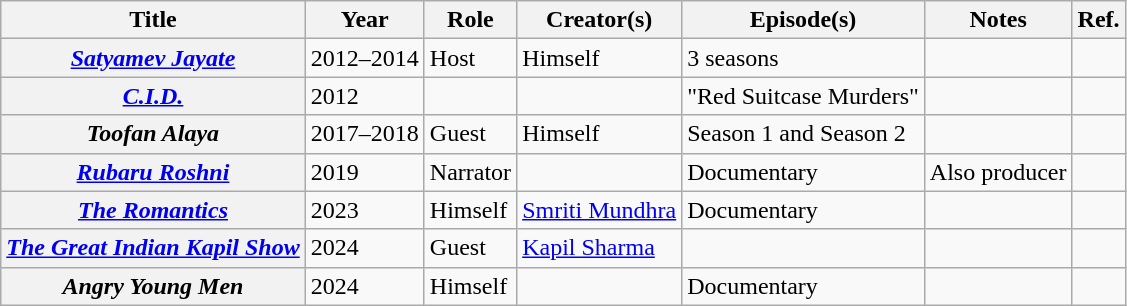<table class="wikitable sortable plainrowheaders" style="text-align: margin;">
<tr>
<th scope="col">Title</th>
<th scope="col">Year</th>
<th scope="col">Role</th>
<th scope="col">Creator(s)</th>
<th scope="col" class="unsortable">Episode(s)</th>
<th scope="col">Notes</th>
<th scope="col" class="unsortable">Ref.</th>
</tr>
<tr>
<th scope="row"><em><a href='#'>Satyamev Jayate</a></em></th>
<td>2012–2014</td>
<td>Host</td>
<td>Himself</td>
<td>3 seasons</td>
<td></td>
<td style="text-align: center;"></td>
</tr>
<tr>
<th scope="row"><em><a href='#'>C.I.D.</a></em></th>
<td>2012</td>
<td></td>
<td></td>
<td>"Red Suitcase Murders"</td>
<td></td>
<td style="text-align: center;"></td>
</tr>
<tr>
<th scope="row"><em>Toofan Alaya</em></th>
<td>2017–2018</td>
<td>Guest</td>
<td>Himself</td>
<td>Season 1 and Season 2</td>
<td></td>
<td style="text-align: center;"></td>
</tr>
<tr>
<th scope="row"><em><a href='#'>Rubaru Roshni</a></em></th>
<td>2019</td>
<td>Narrator</td>
<td></td>
<td>Documentary</td>
<td>Also producer</td>
<td style="text-align: center;"></td>
</tr>
<tr>
<th scope="row"><em><a href='#'>The Romantics</a></em></th>
<td>2023</td>
<td>Himself</td>
<td><a href='#'>Smriti Mundhra</a></td>
<td>Documentary</td>
<td></td>
<td style="text-align: center;"></td>
</tr>
<tr>
<th scope="row"><em><a href='#'>The Great Indian Kapil Show</a></em></th>
<td>2024</td>
<td>Guest</td>
<td><a href='#'>Kapil Sharma</a></td>
<td></td>
<td></td>
<td style="text-align: center;"></td>
</tr>
<tr>
<th scope="row"><em>Angry Young Men</em></th>
<td>2024</td>
<td>Himself</td>
<td></td>
<td>Documentary</td>
<td></td>
<td style="text-align: center;"></td>
</tr>
</table>
